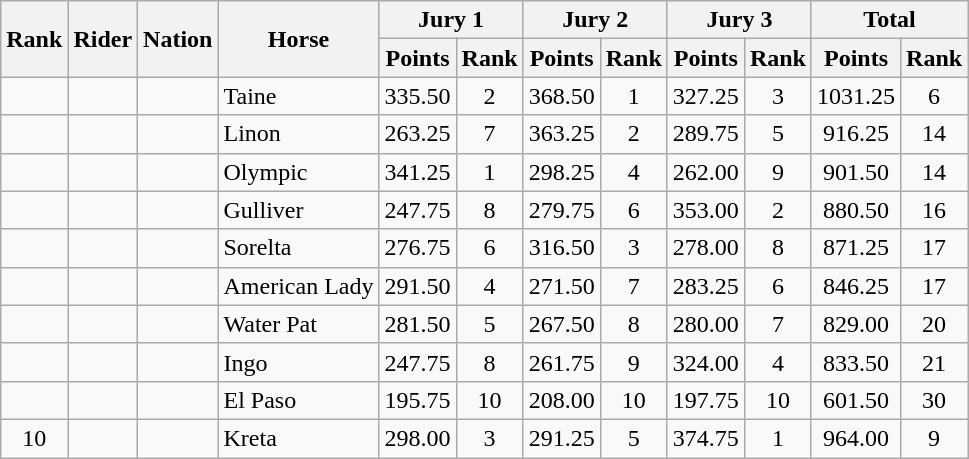<table class="wikitable sortable" style="text-align:center">
<tr>
<th rowspan=2>Rank</th>
<th rowspan=2>Rider</th>
<th rowspan=2>Nation</th>
<th rowspan=2>Horse</th>
<th colspan=2>Jury 1</th>
<th colspan=2>Jury 2</th>
<th colspan=2>Jury 3</th>
<th colspan=2>Total</th>
</tr>
<tr>
<th>Points</th>
<th>Rank</th>
<th>Points</th>
<th>Rank</th>
<th>Points</th>
<th>Rank</th>
<th>Points</th>
<th>Rank</th>
</tr>
<tr>
<td></td>
<td align=left></td>
<td align=left></td>
<td align=left>Taine</td>
<td>335.50</td>
<td>2</td>
<td>368.50</td>
<td>1</td>
<td>327.25</td>
<td>3</td>
<td>1031.25</td>
<td>6</td>
</tr>
<tr>
<td></td>
<td align=left></td>
<td align=left></td>
<td align=left>Linon</td>
<td>263.25</td>
<td>7</td>
<td>363.25</td>
<td>2</td>
<td>289.75</td>
<td>5</td>
<td>916.25</td>
<td>14</td>
</tr>
<tr>
<td></td>
<td align=left></td>
<td align=left></td>
<td align=left>Olympic</td>
<td>341.25</td>
<td>1</td>
<td>298.25</td>
<td>4</td>
<td>262.00</td>
<td>9</td>
<td>901.50</td>
<td>14</td>
</tr>
<tr>
<td></td>
<td align=left></td>
<td align=left></td>
<td align=left>Gulliver</td>
<td>247.75</td>
<td>8</td>
<td>279.75</td>
<td>6</td>
<td>353.00</td>
<td>2</td>
<td>880.50</td>
<td>16</td>
</tr>
<tr>
<td></td>
<td align=left></td>
<td align=left></td>
<td align=left>Sorelta</td>
<td>276.75</td>
<td>6</td>
<td>316.50</td>
<td>3</td>
<td>278.00</td>
<td>8</td>
<td>871.25</td>
<td>17</td>
</tr>
<tr>
<td></td>
<td align=left></td>
<td align=left></td>
<td align=left>American Lady</td>
<td>291.50</td>
<td>4</td>
<td>271.50</td>
<td>7</td>
<td>283.25</td>
<td>6</td>
<td>846.25</td>
<td>17</td>
</tr>
<tr>
<td></td>
<td align=left></td>
<td align=left></td>
<td align=left>Water Pat</td>
<td>281.50</td>
<td>5</td>
<td>267.50</td>
<td>8</td>
<td>280.00</td>
<td>7</td>
<td>829.00</td>
<td>20</td>
</tr>
<tr>
<td></td>
<td align=left></td>
<td align=left></td>
<td align=left>Ingo</td>
<td>247.75</td>
<td>8</td>
<td>261.75</td>
<td>9</td>
<td>324.00</td>
<td>4</td>
<td>833.50</td>
<td>21</td>
</tr>
<tr>
<td></td>
<td align=left></td>
<td align=left></td>
<td align=left>El Paso</td>
<td>195.75</td>
<td>10</td>
<td>208.00</td>
<td>10</td>
<td>197.75</td>
<td>10</td>
<td>601.50</td>
<td>30</td>
</tr>
<tr>
<td>10</td>
<td align=left></td>
<td align=left></td>
<td align=left>Kreta</td>
<td>298.00</td>
<td>3</td>
<td>291.25</td>
<td>5</td>
<td>374.75</td>
<td>1</td>
<td>964.00</td>
<td>9</td>
</tr>
</table>
